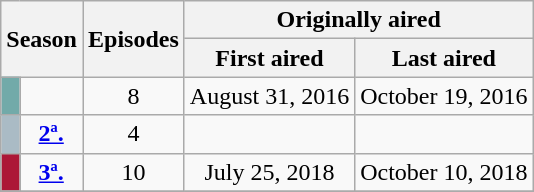<table class="wikitable" style="font-size:100%; text-align: center;">
<tr>
<th rowspan=2 colspan=2>Season</th>
<th rowspan=2>Episodes</th>
<th colspan=2>Originally aired</th>
</tr>
<tr>
<th>First aired</th>
<th>Last aired</th>
</tr>
<tr>
<td style="background-color: #72AAA9; color: #100; text-align: center; top"></td>
<td><strong></strong></td>
<td>8</td>
<td>August 31, 2016</td>
<td>October 19, 2016</td>
</tr>
<tr>
<td style="background-color: #AABBC5; color: #100; text-align: center; top"></td>
<td><strong><a href='#'>2ª.</a></strong></td>
<td>4</td>
<td></td>
<td></td>
</tr>
<tr>
<td style="background-color: #AC1737; color: #100; text-align: center; top"></td>
<td><strong><a href='#'>3ª.</a></strong></td>
<td>10</td>
<td>July 25, 2018</td>
<td>October 10, 2018</td>
</tr>
<tr>
</tr>
</table>
